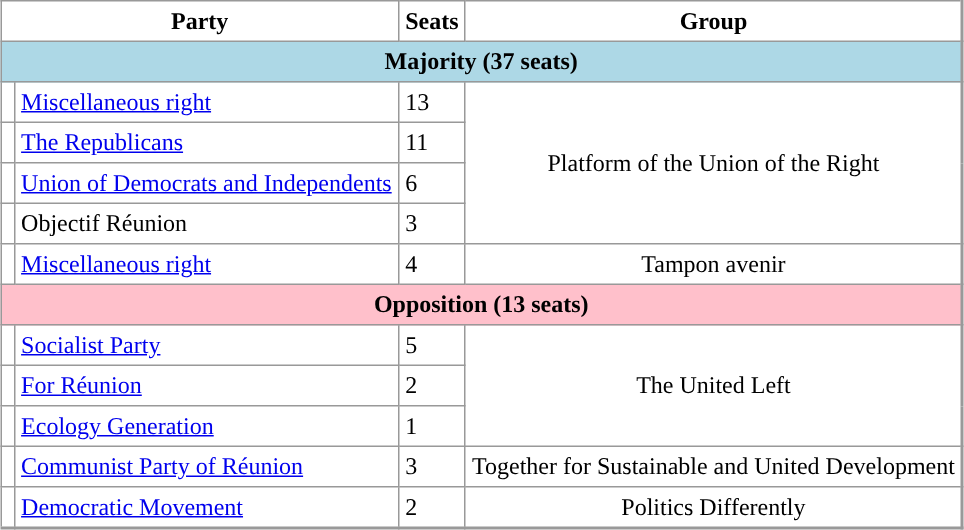<table align="center" rules="all" cellpadding="4" cellspacing="0" style="margin-top: 1em; border: 1px solid #999; border-right: 2px solid #999; border-bottom: 2px solid #999">
<tr>
<th colspan="2">Party</th>
<th>Seats</th>
<th>Group</th>
</tr>
<tr>
<th colspan="4" align="center" bgcolor="lightblue">Majority (37 seats)</th>
</tr>
<tr>
<th style="background-color: "></th>
<td><a href='#'>Miscellaneous right</a></td>
<td>13</td>
<td rowspan="4" align="center">Platform of the Union of the Right</td>
</tr>
<tr>
<th style="background-color: "></th>
<td><a href='#'>The Republicans</a></td>
<td>11</td>
</tr>
<tr>
<th style="background-color: "></th>
<td><a href='#'>Union of Democrats and Independents</a></td>
<td>6</td>
</tr>
<tr>
<th style="background-color: "></th>
<td>Objectif Réunion</td>
<td>3</td>
</tr>
<tr>
<th style="background-color: "></th>
<td><a href='#'>Miscellaneous right</a></td>
<td>4</td>
<td align="center">Tampon avenir</td>
</tr>
<tr>
<th colspan="4" align="center" bgcolor="pink">Opposition (13 seats)</th>
</tr>
<tr>
<th style="background-color: "></th>
<td><a href='#'>Socialist Party</a></td>
<td>5</td>
<td rowspan="3" align="center">The United Left</td>
</tr>
<tr>
<th style="background-color: "></th>
<td><a href='#'>For Réunion</a></td>
<td>2</td>
</tr>
<tr>
<th style="background-color: "></th>
<td><a href='#'>Ecology Generation</a></td>
<td>1</td>
</tr>
<tr>
<th style="background-color: "></th>
<td><a href='#'>Communist Party of Réunion</a></td>
<td>3</td>
<td align="center">Together for Sustainable and United Development</td>
</tr>
<tr>
<th style="background-color: "></th>
<td><a href='#'>Democratic Movement</a></td>
<td>2</td>
<td align="center">Politics Differently</td>
</tr>
</table>
